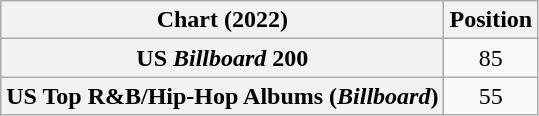<table class="wikitable sortable plainrowheaders" style="text-align:center">
<tr>
<th scope="col">Chart (2022)</th>
<th scope="col">Position</th>
</tr>
<tr>
<th scope="row">US <em>Billboard</em> 200</th>
<td>85</td>
</tr>
<tr>
<th scope="row">US Top R&B/Hip-Hop Albums (<em>Billboard</em>)</th>
<td>55</td>
</tr>
</table>
